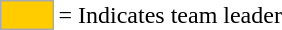<table>
<tr>
<td style="background-color:#FFCC00; border:1px solid #aaaaaa; width:2em;"></td>
<td>= Indicates team leader</td>
</tr>
</table>
